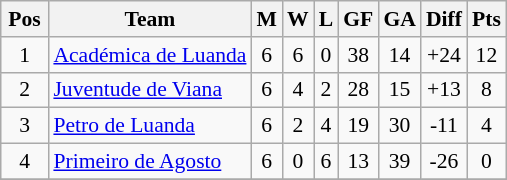<table class="wikitable" style="text-align:center; font-size:90%">
<tr>
<th width=25>Pos</th>
<th>Team</th>
<th>M</th>
<th>W</th>
<th>L</th>
<th>GF</th>
<th>GA</th>
<th>Diff</th>
<th>Pts</th>
</tr>
<tr>
<td>1</td>
<td align=left><a href='#'>Académica de Luanda</a></td>
<td>6</td>
<td>6</td>
<td>0</td>
<td>38</td>
<td>14</td>
<td>+24</td>
<td>12</td>
</tr>
<tr>
<td>2</td>
<td align=left><a href='#'>Juventude de Viana</a></td>
<td>6</td>
<td>4</td>
<td>2</td>
<td>28</td>
<td>15</td>
<td>+13</td>
<td>8</td>
</tr>
<tr>
<td>3</td>
<td align=left><a href='#'>Petro de Luanda</a></td>
<td>6</td>
<td>2</td>
<td>4</td>
<td>19</td>
<td>30</td>
<td>-11</td>
<td>4</td>
</tr>
<tr>
<td>4</td>
<td align=left><a href='#'>Primeiro de Agosto</a></td>
<td>6</td>
<td>0</td>
<td>6</td>
<td>13</td>
<td>39</td>
<td>-26</td>
<td>0</td>
</tr>
<tr>
</tr>
</table>
